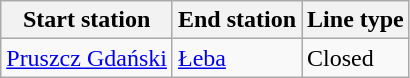<table class="wikitable">
<tr>
<th>Start station</th>
<th>End station</th>
<th>Line type</th>
</tr>
<tr>
<td><a href='#'>Pruszcz Gdański</a></td>
<td><a href='#'>Łeba</a></td>
<td>Closed</td>
</tr>
</table>
